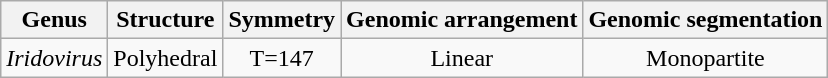<table class="wikitable sortable" style="text-align:center">
<tr>
<th>Genus</th>
<th>Structure</th>
<th>Symmetry</th>
<th>Genomic arrangement</th>
<th>Genomic segmentation</th>
</tr>
<tr>
<td><em>Iridovirus</em></td>
<td>Polyhedral</td>
<td>T=147</td>
<td>Linear</td>
<td>Monopartite</td>
</tr>
</table>
